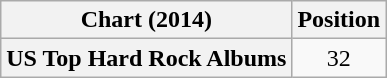<table class="wikitable plainrowheaders" style="text-align:center">
<tr>
<th scope="col">Chart (2014)</th>
<th scope="col">Position</th>
</tr>
<tr>
<th scope="row">US Top Hard Rock Albums</th>
<td>32</td>
</tr>
</table>
